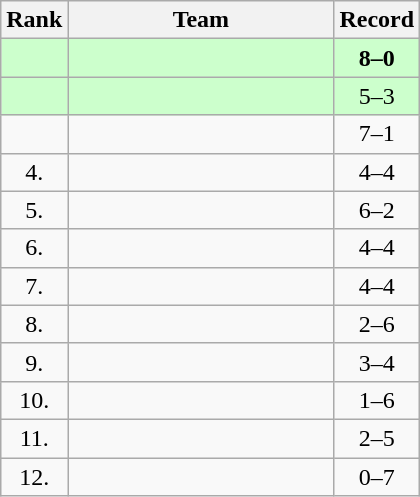<table class=wikitable style="text-align:center;">
<tr>
<th>Rank</th>
<th width=170>Team</th>
<th>Record</th>
</tr>
<tr bgcolor="#ccffcc">
<td></td>
<td align=left><strong></strong></td>
<td><strong>8–0</strong></td>
</tr>
<tr bgcolor="#ccffcc">
<td></td>
<td align=left></td>
<td>5–3</td>
</tr>
<tr>
<td></td>
<td align=left></td>
<td>7–1</td>
</tr>
<tr>
<td>4.</td>
<td align=left></td>
<td>4–4</td>
</tr>
<tr>
<td>5.</td>
<td align=left></td>
<td>6–2</td>
</tr>
<tr>
<td>6.</td>
<td align=left></td>
<td>4–4</td>
</tr>
<tr>
<td>7.</td>
<td align=left></td>
<td>4–4</td>
</tr>
<tr>
<td>8.</td>
<td align=left></td>
<td>2–6</td>
</tr>
<tr>
<td>9.</td>
<td align=left></td>
<td>3–4</td>
</tr>
<tr>
<td>10.</td>
<td align=left></td>
<td>1–6</td>
</tr>
<tr>
<td>11.</td>
<td align=left></td>
<td>2–5</td>
</tr>
<tr>
<td>12.</td>
<td align=left></td>
<td>0–7</td>
</tr>
</table>
